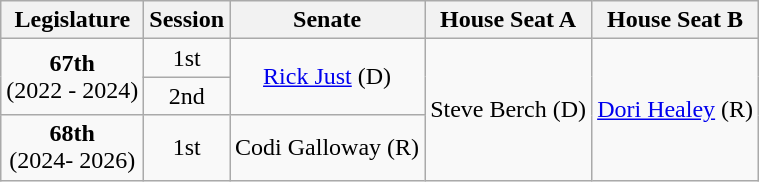<table class=wikitable style="text-align:center">
<tr>
<th>Legislature</th>
<th>Session</th>
<th>Senate</th>
<th>House Seat A</th>
<th>House Seat B</th>
</tr>
<tr>
<td rowspan="2"><strong>67th</strong> <br> (2022 - 2024)</td>
<td>1st</td>
<td rowspan="2" ><a href='#'>Rick Just</a> (D)</td>
<td rowspan="3" >Steve Berch (D)</td>
<td rowspan="3" ><a href='#'>Dori Healey</a> (R)</td>
</tr>
<tr>
<td>2nd</td>
</tr>
<tr>
<td rowspan="2"><strong>68th</strong> <br> (2024- 2026)</td>
<td>1st</td>
<td rowspan="1" >Codi Galloway (R)</td>
</tr>
</table>
